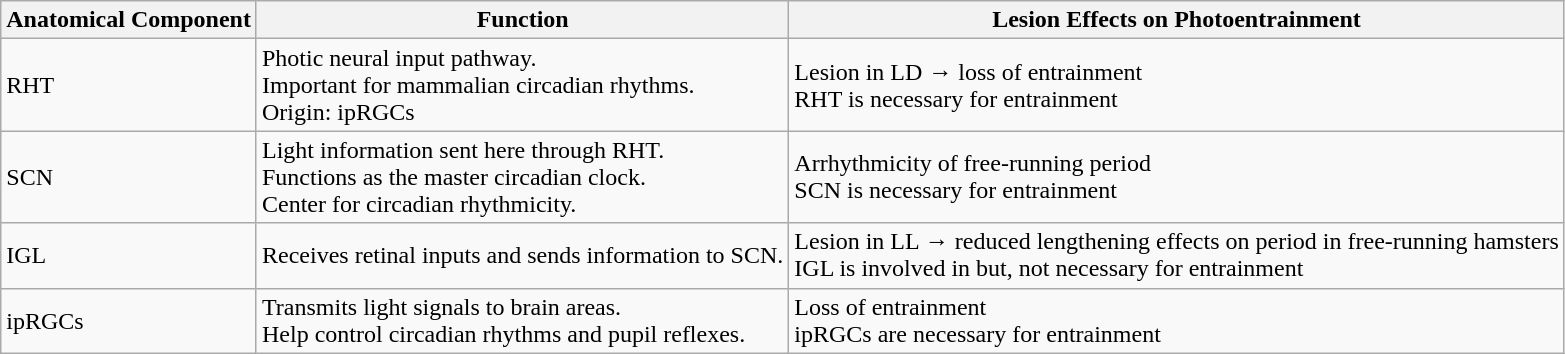<table class="wikitable">
<tr>
<th>Anatomical Component</th>
<th>Function</th>
<th>Lesion Effects on Photoentrainment</th>
</tr>
<tr>
<td>RHT</td>
<td>Photic neural input pathway.<br>Important for mammalian circadian rhythms.<br>Origin: ipRGCs</td>
<td>Lesion in LD → loss of entrainment<br>RHT is necessary for entrainment</td>
</tr>
<tr>
<td>SCN</td>
<td>Light information sent here through RHT.<br>Functions as the master circadian clock.<br>Center for circadian rhythmicity.</td>
<td>Arrhythmicity of free-running period<br>SCN is necessary for entrainment</td>
</tr>
<tr>
<td>IGL</td>
<td>Receives retinal inputs and sends information to SCN.</td>
<td>Lesion in LL → reduced lengthening effects on period in free-running hamsters<br>IGL is involved in but, not necessary for entrainment</td>
</tr>
<tr>
<td>ipRGCs</td>
<td>Transmits light signals to brain areas.<br>Help control circadian rhythms and pupil reflexes.</td>
<td>Loss of entrainment<br>ipRGCs are necessary for entrainment</td>
</tr>
</table>
